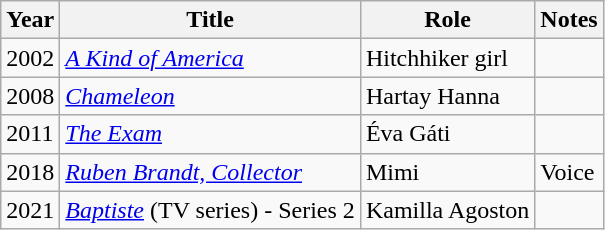<table class="wikitable sortable">
<tr>
<th>Year</th>
<th>Title</th>
<th>Role</th>
<th class="unsortable">Notes</th>
</tr>
<tr>
<td>2002</td>
<td><em><a href='#'>A Kind of America</a></em></td>
<td>Hitchhiker girl</td>
<td></td>
</tr>
<tr>
<td>2008</td>
<td><em><a href='#'>Chameleon</a></em></td>
<td>Hartay Hanna</td>
<td></td>
</tr>
<tr>
<td>2011</td>
<td><em><a href='#'>The Exam</a></em></td>
<td>Éva Gáti</td>
<td></td>
</tr>
<tr>
<td>2018</td>
<td><em><a href='#'>Ruben Brandt, Collector</a></em></td>
<td>Mimi</td>
<td>Voice</td>
</tr>
<tr>
<td>2021</td>
<td><em><a href='#'>Baptiste</a></em> (TV series) - Series 2</td>
<td>Kamilla Agoston</td>
<td></td>
</tr>
</table>
